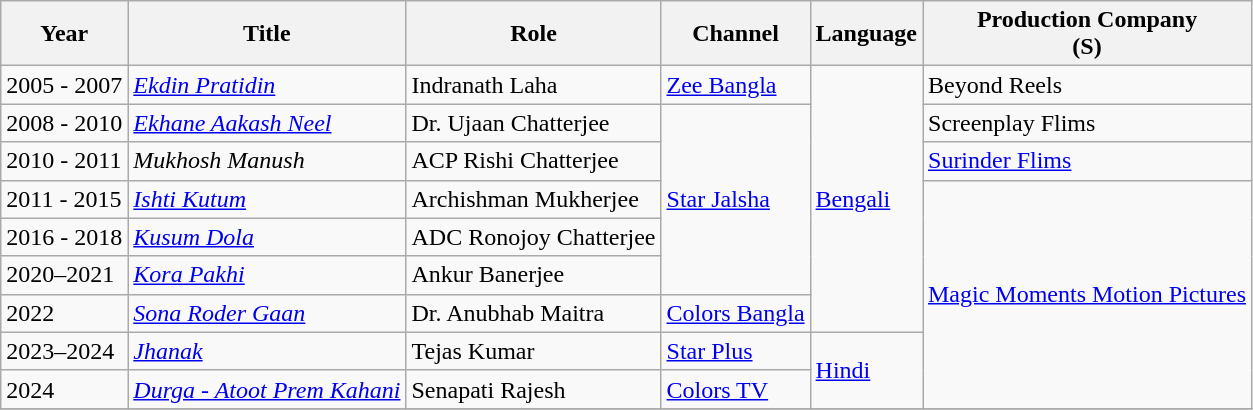<table class="wikitable sortable">
<tr>
<th>Year</th>
<th>Title</th>
<th>Role</th>
<th>Channel</th>
<th>Language</th>
<th>Production Company<br>(S)</th>
</tr>
<tr>
<td>2005 - 2007</td>
<td><em><a href='#'>Ekdin Pratidin</a></em></td>
<td>Indranath Laha</td>
<td><a href='#'>Zee Bangla</a></td>
<td rowspan="7"><a href='#'>Bengali</a></td>
<td>Beyond Reels</td>
</tr>
<tr>
<td>2008 - 2010</td>
<td><em><a href='#'>Ekhane Aakash Neel</a></em></td>
<td>Dr. Ujaan Chatterjee</td>
<td rowspan="5"><a href='#'>Star Jalsha</a></td>
<td>Screenplay Flims</td>
</tr>
<tr>
<td>2010 - 2011</td>
<td><em>Mukhosh Manush</em></td>
<td>ACP Rishi Chatterjee</td>
<td><a href='#'>Surinder Flims</a></td>
</tr>
<tr>
<td>2011 - 2015</td>
<td><em><a href='#'>Ishti Kutum</a></em></td>
<td>Archishman Mukherjee</td>
<td rowspan="6"><a href='#'>Magic Moments Motion Pictures</a></td>
</tr>
<tr>
<td>2016 - 2018</td>
<td><em><a href='#'>Kusum Dola</a></em></td>
<td>ADC Ronojoy Chatterjee</td>
</tr>
<tr>
<td>2020–2021</td>
<td><em><a href='#'>Kora Pakhi</a></em></td>
<td>Ankur Banerjee</td>
</tr>
<tr>
<td>2022</td>
<td><em><a href='#'>Sona Roder Gaan</a></em></td>
<td>Dr. Anubhab Maitra</td>
<td><a href='#'>Colors Bangla</a></td>
</tr>
<tr>
<td>2023–2024</td>
<td><em><a href='#'>Jhanak</a></em></td>
<td>Tejas Kumar</td>
<td><a href='#'>Star Plus</a></td>
<td rowspan="2"><a href='#'>Hindi</a></td>
</tr>
<tr>
<td>2024</td>
<td><em><a href='#'>Durga - Atoot Prem Kahani</a></em></td>
<td>Senapati Rajesh</td>
<td><a href='#'>Colors TV</a></td>
</tr>
<tr>
</tr>
</table>
